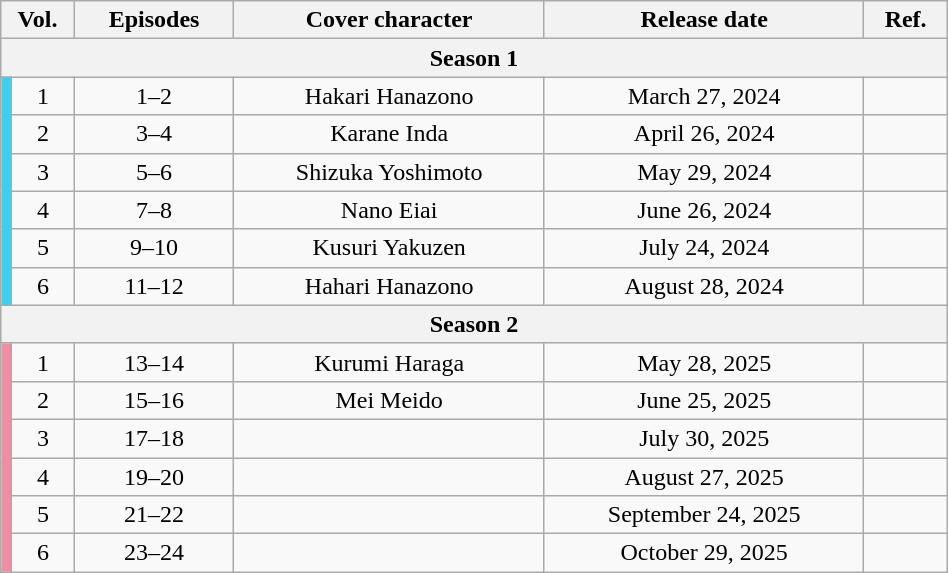<table class="wikitable" style="text-align: center; width: 50%;">
<tr>
<th colspan="2">Vol.</th>
<th>Episodes</th>
<th>Cover character</th>
<th>Release date</th>
<th>Ref.</th>
</tr>
<tr>
<th colspan="6">Season 1</th>
</tr>
<tr>
<td rowspan="6" width="1%" style="background: #3CCFEE;"></td>
<td>1</td>
<td>1–2</td>
<td>Hakari Hanazono</td>
<td>March 27, 2024</td>
<td></td>
</tr>
<tr>
<td>2</td>
<td>3–4</td>
<td>Karane Inda</td>
<td>April 26, 2024</td>
<td></td>
</tr>
<tr>
<td>3</td>
<td>5–6</td>
<td>Shizuka Yoshimoto</td>
<td>May 29, 2024</td>
<td></td>
</tr>
<tr>
<td>4</td>
<td>7–8</td>
<td>Nano Eiai</td>
<td>June 26, 2024</td>
<td></td>
</tr>
<tr>
<td>5</td>
<td>9–10</td>
<td>Kusuri Yakuzen</td>
<td>July 24, 2024</td>
<td></td>
</tr>
<tr>
<td>6</td>
<td>11–12</td>
<td>Hahari Hanazono</td>
<td>August 28, 2024</td>
<td></td>
</tr>
<tr>
<th colspan="6">Season 2</th>
</tr>
<tr>
<td rowspan="6" width="1%" style="background: #F18DA3;"></td>
<td>1</td>
<td>13–14</td>
<td>Kurumi Haraga</td>
<td>May 28, 2025</td>
<td></td>
</tr>
<tr>
<td>2</td>
<td>15–16</td>
<td>Mei Meido</td>
<td>June 25, 2025</td>
<td></td>
</tr>
<tr>
<td>3</td>
<td>17–18</td>
<td></td>
<td>July 30, 2025</td>
<td></td>
</tr>
<tr>
<td>4</td>
<td>19–20</td>
<td></td>
<td>August 27, 2025</td>
<td></td>
</tr>
<tr>
<td>5</td>
<td>21–22</td>
<td></td>
<td>September 24, 2025</td>
<td></td>
</tr>
<tr>
<td>6</td>
<td>23–24</td>
<td></td>
<td>October 29, 2025</td>
<td></td>
</tr>
</table>
